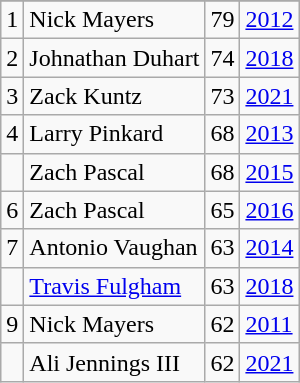<table class="wikitable">
<tr>
</tr>
<tr>
<td>1</td>
<td>Nick Mayers</td>
<td>79</td>
<td><a href='#'>2012</a></td>
</tr>
<tr>
<td>2</td>
<td>Johnathan Duhart</td>
<td>74</td>
<td><a href='#'>2018</a></td>
</tr>
<tr>
<td>3</td>
<td>Zack Kuntz</td>
<td>73</td>
<td><a href='#'>2021</a></td>
</tr>
<tr>
<td>4</td>
<td>Larry Pinkard</td>
<td>68</td>
<td><a href='#'>2013</a></td>
</tr>
<tr>
<td></td>
<td>Zach Pascal</td>
<td>68</td>
<td><a href='#'>2015</a></td>
</tr>
<tr>
<td>6</td>
<td>Zach Pascal</td>
<td>65</td>
<td><a href='#'>2016</a></td>
</tr>
<tr>
<td>7</td>
<td>Antonio Vaughan</td>
<td>63</td>
<td><a href='#'>2014</a></td>
</tr>
<tr>
<td></td>
<td><a href='#'>Travis Fulgham</a></td>
<td>63</td>
<td><a href='#'>2018</a></td>
</tr>
<tr>
<td>9</td>
<td>Nick Mayers</td>
<td>62</td>
<td><a href='#'>2011</a></td>
</tr>
<tr>
<td></td>
<td>Ali Jennings III</td>
<td>62</td>
<td><a href='#'>2021</a></td>
</tr>
</table>
